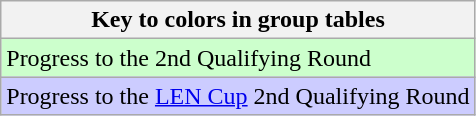<table class="wikitable" border="1">
<tr>
<th>Key to colors in group tables</th>
</tr>
<tr style="background:#cfc;">
<td>Progress to the 2nd Qualifying Round</td>
</tr>
<tr style="background:#ccf;">
<td>Progress to the <a href='#'>LEN Cup</a> 2nd Qualifying Round</td>
</tr>
</table>
